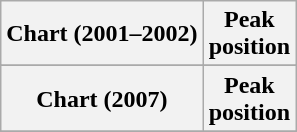<table class="wikitable sortable">
<tr>
<th>Chart (2001–2002)</th>
<th>Peak<br>position</th>
</tr>
<tr>
</tr>
<tr>
</tr>
<tr>
</tr>
<tr>
</tr>
<tr>
</tr>
<tr>
</tr>
<tr>
<th>Chart (2007)</th>
<th>Peak<br>position</th>
</tr>
<tr>
</tr>
</table>
